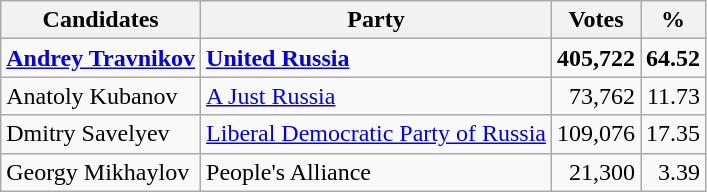<table class="wikitable sortable">
<tr>
<th>Candidates</th>
<th>Party</th>
<th>Votes</th>
<th>%</th>
</tr>
<tr>
<td><strong><a href='#'>Andrey Travnikov</a></strong></td>
<td><strong><a href='#'>United Russia</a></strong></td>
<td align=right><strong>405,722</strong></td>
<td align=right><strong>64.52</strong></td>
</tr>
<tr>
<td>Anatoly Kubanov</td>
<td><a href='#'>A Just Russia</a></td>
<td align=right>73,762</td>
<td align=right>11.73</td>
</tr>
<tr>
<td>Dmitry Savelyev</td>
<td><a href='#'>Liberal Democratic Party of Russia</a></td>
<td align=right>109,076</td>
<td align=right>17.35</td>
</tr>
<tr>
<td>Georgy Mikhaylov</td>
<td>People's Alliance</td>
<td align=right>21,300</td>
<td align=right>3.39</td>
</tr>
</table>
